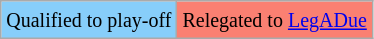<table class="wikitable">
<tr>
<td style="background-color: #87CEFA;"><small>Qualified to play-off</small></td>
<td style="background-color: #FA8072;"><small>Relegated to <a href='#'>LegADue</a></small></td>
</tr>
</table>
